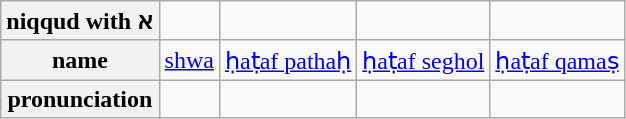<table class="wikitable" style="text-align: center;">
<tr>
<th>niqqud with א</th>
<td style="font-size: 180%;"></td>
<td style="font-size: 180%;"></td>
<td style="font-size: 180%;"></td>
<td style="font-size: 180%;"></td>
</tr>
<tr>
<th>name</th>
<td><a href='#'>shwa</a></td>
<td><a href='#'>ḥaṭaf pathaḥ</a></td>
<td><a href='#'>ḥaṭaf seghol</a></td>
<td><a href='#'>ḥaṭaf qamaṣ</a></td>
</tr>
<tr>
<th>pronunciation</th>
<td></td>
<td></td>
<td></td>
<td></td>
</tr>
</table>
